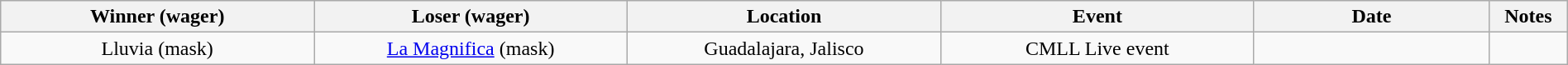<table class="wikitable sortable" width=100%  style="text-align: center">
<tr>
<th width=20% scope="col">Winner (wager)</th>
<th width=20% scope="col">Loser (wager)</th>
<th width=20% scope="col">Location</th>
<th width=20% scope="col">Event</th>
<th width=15% scope="col">Date</th>
<th class="unsortable" width=5% scope="col">Notes</th>
</tr>
<tr>
<td>Lluvia (mask)</td>
<td><a href='#'>La Magnifica</a> (mask)</td>
<td>Guadalajara, Jalisco</td>
<td>CMLL Live event</td>
<td></td>
<td></td>
</tr>
</table>
